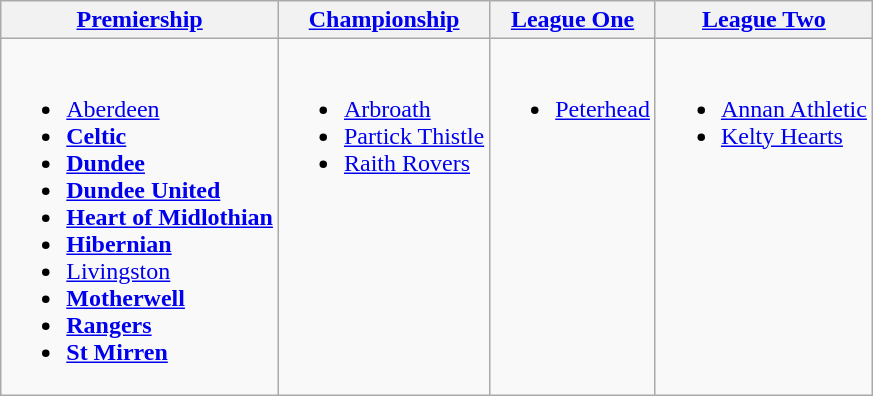<table class="wikitable" style="text-align:left">
<tr>
<th><a href='#'>Premiership</a></th>
<th><a href='#'>Championship</a></th>
<th><a href='#'>League One</a></th>
<th><a href='#'>League Two</a></th>
</tr>
<tr>
<td valign=top><br><ul><li><a href='#'>Aberdeen</a></li><li><strong><a href='#'>Celtic</a></strong></li><li><strong><a href='#'>Dundee</a></strong></li><li><strong><a href='#'>Dundee United</a></strong></li><li><strong><a href='#'>Heart of Midlothian</a></strong></li><li><strong><a href='#'>Hibernian</a></strong></li><li><a href='#'>Livingston</a></li><li><strong><a href='#'>Motherwell</a></strong></li><li><strong><a href='#'>Rangers</a></strong></li><li><strong><a href='#'>St Mirren</a></strong></li></ul></td>
<td valign=top><br><ul><li><a href='#'>Arbroath</a></li><li><a href='#'>Partick Thistle</a></li><li><a href='#'>Raith Rovers</a></li></ul></td>
<td valign=top><br><ul><li><a href='#'>Peterhead</a></li></ul></td>
<td valign=top><br><ul><li><a href='#'>Annan Athletic</a></li><li><a href='#'>Kelty Hearts</a></li></ul></td>
</tr>
</table>
